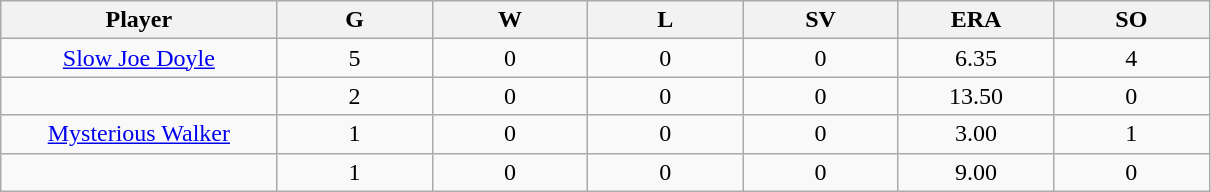<table class="wikitable sortable">
<tr>
<th bgcolor="#DDDDFF" width="16%">Player</th>
<th bgcolor="#DDDDFF" width="9%">G</th>
<th bgcolor="#DDDDFF" width="9%">W</th>
<th bgcolor="#DDDDFF" width="9%">L</th>
<th bgcolor="#DDDDFF" width="9%">SV</th>
<th bgcolor="#DDDDFF" width="9%">ERA</th>
<th bgcolor="#DDDDFF" width="9%">SO</th>
</tr>
<tr align="center">
<td><a href='#'>Slow Joe Doyle</a></td>
<td>5</td>
<td>0</td>
<td>0</td>
<td>0</td>
<td>6.35</td>
<td>4</td>
</tr>
<tr align=center>
<td></td>
<td>2</td>
<td>0</td>
<td>0</td>
<td>0</td>
<td>13.50</td>
<td>0</td>
</tr>
<tr align="center">
<td><a href='#'>Mysterious Walker</a></td>
<td>1</td>
<td>0</td>
<td>0</td>
<td>0</td>
<td>3.00</td>
<td>1</td>
</tr>
<tr align=center>
<td></td>
<td>1</td>
<td>0</td>
<td>0</td>
<td>0</td>
<td>9.00</td>
<td>0</td>
</tr>
</table>
